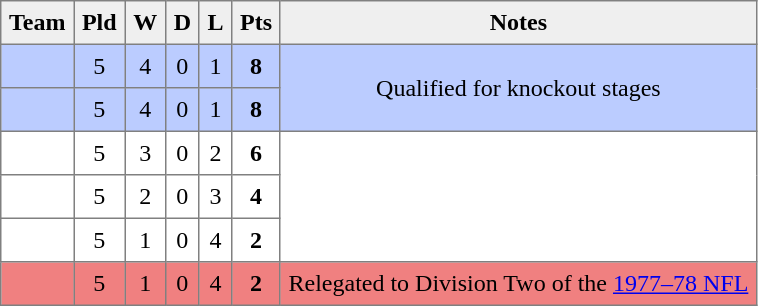<table style=border-collapse:collapse border=1 cellspacing=0 cellpadding=5>
<tr align=center bgcolor=#efefef>
<th>Team</th>
<th>Pld</th>
<th>W</th>
<th>D</th>
<th>L</th>
<th>Pts</th>
<th>Notes</th>
</tr>
<tr align=center style="background:#bbccff;">
<td style="text-align:left;"> </td>
<td>5</td>
<td>4</td>
<td>0</td>
<td>1</td>
<td><strong>8</strong></td>
<td rowspan=2>Qualified for knockout stages</td>
</tr>
<tr align=center style="background:#bbccff;">
<td style="text-align:left;"> </td>
<td>5</td>
<td>4</td>
<td>0</td>
<td>1</td>
<td><strong>8</strong></td>
</tr>
<tr align=center style="background:#FFFFFF;">
<td style="text-align:left;"> </td>
<td>5</td>
<td>3</td>
<td>0</td>
<td>2</td>
<td><strong>6</strong></td>
<td rowspan=3></td>
</tr>
<tr align=center style="background:#FFFFFF;">
<td style="text-align:left;"> </td>
<td>5</td>
<td>2</td>
<td>0</td>
<td>3</td>
<td><strong>4</strong></td>
</tr>
<tr align=center style="background:#FFFFFF;">
<td style="text-align:left;"> </td>
<td>5</td>
<td>1</td>
<td>0</td>
<td>4</td>
<td><strong>2</strong></td>
</tr>
<tr align=center style="background:#F08080">
<td style="text-align:left;"> </td>
<td>5</td>
<td>1</td>
<td>0</td>
<td>4</td>
<td><strong>2</strong></td>
<td rowspan=2>Relegated to Division Two of the <a href='#'>1977–78 NFL</a></td>
</tr>
</table>
